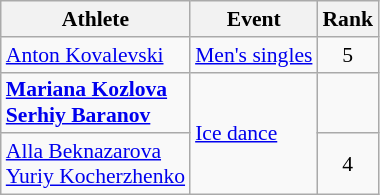<table class=wikitable style=font-size:90%;text-align:center>
<tr>
<th>Athlete</th>
<th>Event</th>
<th>Rank</th>
</tr>
<tr>
<td align=left><a href='#'>Anton Kovalevski</a></td>
<td align=left><a href='#'>Men's singles</a></td>
<td>5</td>
</tr>
<tr>
<td align=left><strong><a href='#'>Mariana Kozlova</a><br><a href='#'>Serhiy Baranov</a></strong></td>
<td align=left rowspan=3><a href='#'>Ice dance</a></td>
<td></td>
</tr>
<tr>
<td align=left><a href='#'>Alla Beknazarova</a><br><a href='#'>Yuriy Kocherzhenko</a></td>
<td>4</td>
</tr>
</table>
